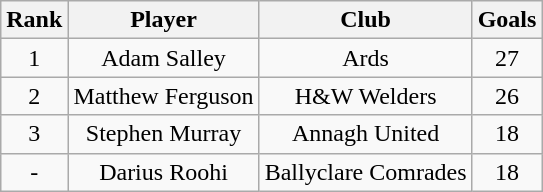<table class="wikitable" style="text-align:center">
<tr>
<th>Rank</th>
<th>Player</th>
<th>Club</th>
<th>Goals</th>
</tr>
<tr>
<td>1</td>
<td>Adam Salley</td>
<td>Ards</td>
<td>27</td>
</tr>
<tr>
<td>2</td>
<td>Matthew Ferguson</td>
<td>H&W Welders</td>
<td>26</td>
</tr>
<tr>
<td>3</td>
<td>Stephen Murray</td>
<td>Annagh United</td>
<td>18</td>
</tr>
<tr>
<td>-</td>
<td>Darius Roohi</td>
<td>Ballyclare Comrades</td>
<td>18</td>
</tr>
</table>
